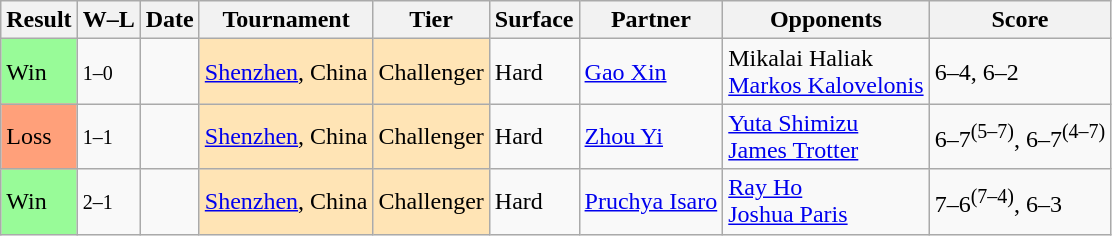<table class="sortable wikitable">
<tr>
<th>Result</th>
<th class="unsortable">W–L</th>
<th>Date</th>
<th>Tournament</th>
<th>Tier</th>
<th>Surface</th>
<th>Partner</th>
<th>Opponents</th>
<th class="unsortable">Score</th>
</tr>
<tr>
<td bgcolor=98FB98>Win</td>
<td><small>1–0</small></td>
<td><a href='#'></a></td>
<td style="background:moccasin;"><a href='#'>Shenzhen</a>, China</td>
<td style="background:moccasin;">Challenger</td>
<td>Hard</td>
<td> <a href='#'>Gao Xin</a></td>
<td> Mikalai Haliak <br>  <a href='#'>Markos Kalovelonis</a></td>
<td>6–4, 6–2</td>
</tr>
<tr>
<td bgcolor=FFA07A>Loss</td>
<td><small>1–1</small></td>
<td><a href='#'></a></td>
<td style="background:moccasin;"><a href='#'>Shenzhen</a>, China</td>
<td style="background:moccasin;">Challenger</td>
<td>Hard</td>
<td> <a href='#'>Zhou Yi</a></td>
<td> <a href='#'>Yuta Shimizu</a> <br>  <a href='#'>James Trotter</a></td>
<td>6–7<sup>(5–7)</sup>, 6–7<sup>(4–7)</sup></td>
</tr>
<tr>
<td bgcolor=98FB98>Win</td>
<td><small>2–1</small></td>
<td><a href='#'></a></td>
<td style="background:moccasin;"><a href='#'>Shenzhen</a>, China</td>
<td style="background:moccasin;">Challenger</td>
<td>Hard</td>
<td> <a href='#'>Pruchya Isaro</a></td>
<td> <a href='#'>Ray Ho</a> <br>  <a href='#'>Joshua Paris</a></td>
<td>7–6<sup>(7–4)</sup>, 6–3</td>
</tr>
</table>
